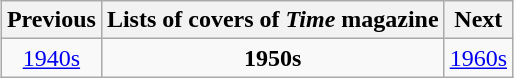<table class="wikitable" style="margin: 0 auto;">
<tr>
<th>Previous</th>
<th>Lists of covers of <em>Time</em> magazine</th>
<th>Next</th>
</tr>
<tr>
<td style="text-align:center;"><a href='#'>1940s</a></td>
<td style="text-align:center;"><strong>1950s</strong></td>
<td style="text-align:center;"><a href='#'>1960s</a></td>
</tr>
</table>
